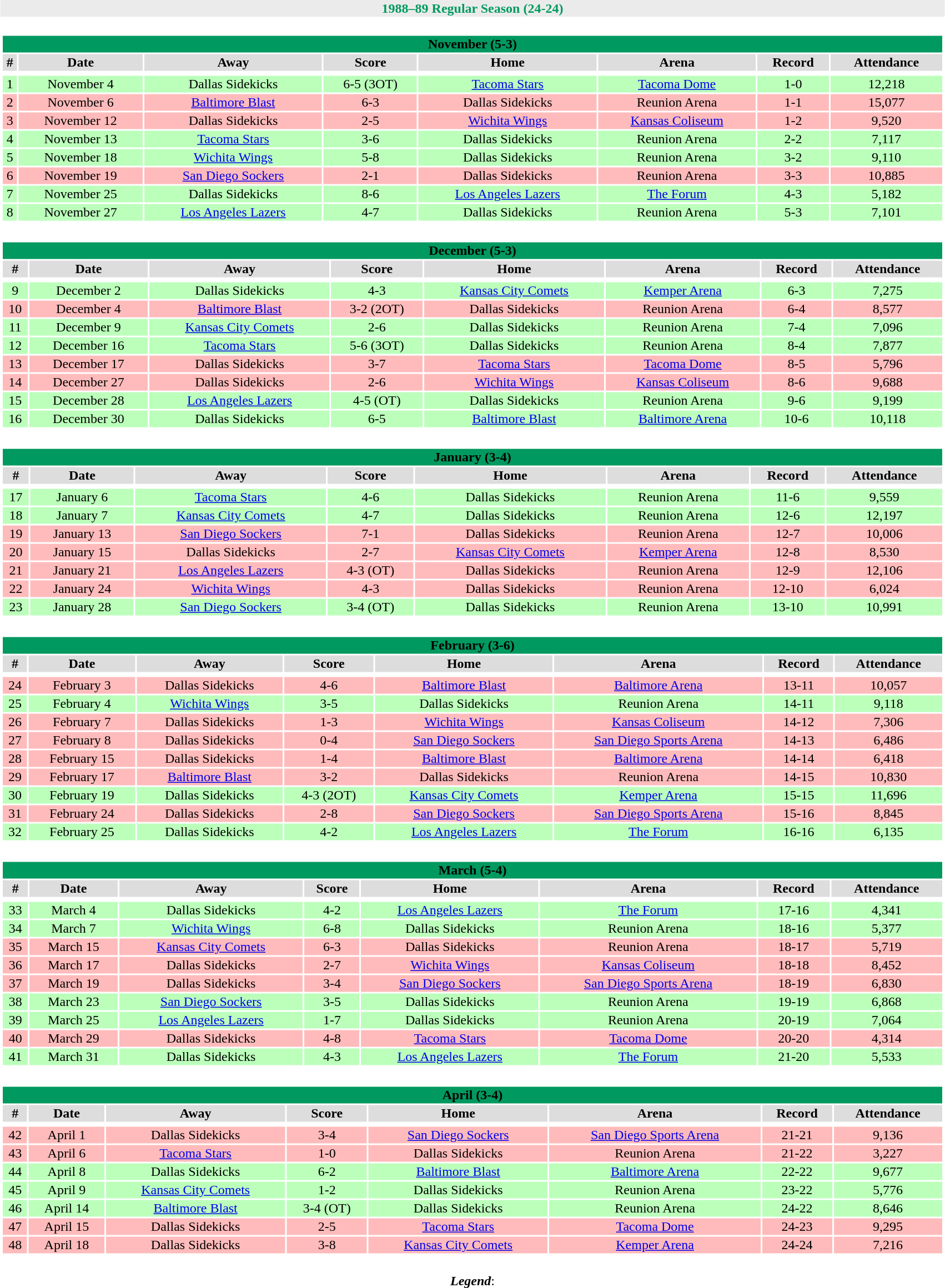<table class="toccolours" width=90% style="clear:both; margin:1.5em auto; text-align:center;">
<tr>
<th colspan=11 style="background:#EBEBEB; color:#009960;">1988–89 Regular Season (24-24)</th>
</tr>
<tr>
<td colspan=11><br><table class="toccolours collapsible collapsed" width=100%>
<tr>
<th colspan=11 style="background:#009960; color:#ZZZZZZ;">November (5-3)</th>
</tr>
<tr align="center" bgcolor="#dddddd">
<td><strong>#</strong></td>
<td><strong>Date</strong></td>
<td><strong>Away</strong></td>
<td><strong>Score</strong></td>
<td><strong>Home</strong></td>
<td><strong>Arena</strong></td>
<td><strong>Record</strong></td>
<td><strong>Attendance</strong></td>
</tr>
<tr align="center" bgcolor="#ccffcc">
</tr>
<tr>
</tr>
<tr align="center" bgcolor="#bbffbb">
<td>1</td>
<td>November 4</td>
<td>Dallas Sidekicks</td>
<td>6-5 (3OT)</td>
<td><a href='#'>Tacoma Stars</a></td>
<td><a href='#'>Tacoma Dome</a></td>
<td>1-0</td>
<td>12,218</td>
</tr>
<tr align="center" bgcolor="#ffbbbb">
<td>2</td>
<td>November 6</td>
<td><a href='#'>Baltimore Blast</a></td>
<td>6-3</td>
<td>Dallas Sidekicks</td>
<td>Reunion Arena</td>
<td>1-1</td>
<td>15,077</td>
</tr>
<tr align="center" bgcolor="#ffbbbb">
<td>3</td>
<td>November 12</td>
<td>Dallas Sidekicks</td>
<td>2-5</td>
<td><a href='#'>Wichita Wings</a></td>
<td><a href='#'>Kansas Coliseum</a></td>
<td>1-2</td>
<td>9,520</td>
</tr>
<tr align="center" bgcolor="#bbffbb">
<td>4</td>
<td>November 13</td>
<td><a href='#'>Tacoma Stars</a></td>
<td>3-6</td>
<td>Dallas Sidekicks</td>
<td>Reunion Arena</td>
<td>2-2</td>
<td>7,117</td>
</tr>
<tr align="center" bgcolor="#bbffbb">
<td>5</td>
<td>November 18</td>
<td><a href='#'>Wichita Wings</a></td>
<td>5-8</td>
<td>Dallas Sidekicks</td>
<td>Reunion Arena</td>
<td>3-2</td>
<td>9,110</td>
</tr>
<tr align="center" bgcolor="#ffbbbb">
<td>6</td>
<td>November 19</td>
<td><a href='#'>San Diego Sockers</a></td>
<td>2-1</td>
<td>Dallas Sidekicks</td>
<td>Reunion Arena</td>
<td>3-3</td>
<td>10,885</td>
</tr>
<tr align="center" bgcolor="#bbffbb">
<td>7</td>
<td>November 25</td>
<td>Dallas Sidekicks</td>
<td>8-6</td>
<td><a href='#'>Los Angeles Lazers</a></td>
<td><a href='#'>The Forum</a></td>
<td>4-3</td>
<td>5,182</td>
</tr>
<tr align="center" bgcolor="#bbffbb">
<td>8</td>
<td>November 27</td>
<td><a href='#'>Los Angeles Lazers</a></td>
<td>4-7</td>
<td>Dallas Sidekicks</td>
<td>Reunion Arena</td>
<td>5-3</td>
<td>7,101</td>
</tr>
</table>
</td>
</tr>
<tr>
<td colspan=11><br><table class="toccolours collapsible collapsed" width=100%>
<tr>
<th colspan=11 style="background:#009960; color:#ZZZZZZ;">December (5-3)</th>
</tr>
<tr align="center" bgcolor="#dddddd">
<td><strong>#</strong></td>
<td><strong>Date</strong></td>
<td><strong>Away</strong></td>
<td><strong>Score</strong></td>
<td><strong>Home</strong></td>
<td><strong>Arena</strong></td>
<td><strong>Record</strong></td>
<td><strong>Attendance</strong></td>
</tr>
<tr align="center" bgcolor="#ccffcc">
</tr>
<tr>
</tr>
<tr align="center" bgcolor="#bbffbb">
<td>9</td>
<td>December 2</td>
<td>Dallas Sidekicks</td>
<td>4-3</td>
<td><a href='#'>Kansas City Comets</a></td>
<td><a href='#'>Kemper Arena</a></td>
<td>6-3</td>
<td>7,275</td>
</tr>
<tr align="center" bgcolor="#ffbbbb">
<td>10</td>
<td>December 4</td>
<td><a href='#'>Baltimore Blast</a></td>
<td>3-2 (2OT)</td>
<td>Dallas Sidekicks</td>
<td>Reunion Arena</td>
<td>6-4</td>
<td>8,577</td>
</tr>
<tr align="center" bgcolor="#bbffbb">
<td>11</td>
<td>December 9</td>
<td><a href='#'>Kansas City Comets</a></td>
<td>2-6</td>
<td>Dallas Sidekicks</td>
<td>Reunion Arena</td>
<td>7-4</td>
<td>7,096</td>
</tr>
<tr align="center" bgcolor="#bbffbb">
<td>12</td>
<td>December 16</td>
<td><a href='#'>Tacoma Stars</a></td>
<td>5-6 (3OT)</td>
<td>Dallas Sidekicks</td>
<td>Reunion Arena</td>
<td>8-4</td>
<td>7,877</td>
</tr>
<tr align="center" bgcolor="#ffbbbb">
<td>13</td>
<td>December 17</td>
<td>Dallas Sidekicks</td>
<td>3-7</td>
<td><a href='#'>Tacoma Stars</a></td>
<td><a href='#'>Tacoma Dome</a></td>
<td>8-5</td>
<td>5,796</td>
</tr>
<tr align="center" bgcolor="#ffbbbb">
<td>14</td>
<td>December 27</td>
<td>Dallas Sidekicks</td>
<td>2-6</td>
<td><a href='#'>Wichita Wings</a></td>
<td><a href='#'>Kansas Coliseum</a></td>
<td>8-6</td>
<td>9,688</td>
</tr>
<tr align="center" bgcolor="#bbffbb">
<td>15</td>
<td>December 28</td>
<td><a href='#'>Los Angeles Lazers</a></td>
<td>4-5 (OT)</td>
<td>Dallas Sidekicks</td>
<td>Reunion Arena</td>
<td>9-6</td>
<td>9,199</td>
</tr>
<tr align="center" bgcolor="#bbffbb">
<td>16</td>
<td>December 30</td>
<td>Dallas Sidekicks</td>
<td>6-5</td>
<td><a href='#'>Baltimore Blast</a></td>
<td><a href='#'>Baltimore Arena</a></td>
<td>10-6</td>
<td>10,118</td>
</tr>
</table>
</td>
</tr>
<tr>
<td colspan=11><br><table class="toccolours collapsible collapsed" width=100%>
<tr>
<th colspan=11 style="background:#009960; color:#ZZZZZZ;">January (3-4)</th>
</tr>
<tr align="center" bgcolor="#dddddd">
<td><strong>#</strong></td>
<td><strong>Date</strong></td>
<td><strong>Away</strong></td>
<td><strong>Score</strong></td>
<td><strong>Home</strong></td>
<td><strong>Arena</strong></td>
<td><strong>Record</strong></td>
<td><strong>Attendance</strong></td>
</tr>
<tr align="center" bgcolor="#ccffcc">
</tr>
<tr>
</tr>
<tr align="center" bgcolor="#bbffbb">
<td>17</td>
<td>January 6</td>
<td><a href='#'>Tacoma Stars</a></td>
<td>4-6</td>
<td>Dallas Sidekicks</td>
<td>Reunion Arena</td>
<td>11-6</td>
<td>9,559</td>
</tr>
<tr align="center" bgcolor="#bbffbb">
<td>18</td>
<td>January 7</td>
<td><a href='#'>Kansas City Comets</a></td>
<td>4-7</td>
<td>Dallas Sidekicks</td>
<td>Reunion Arena</td>
<td>12-6</td>
<td>12,197</td>
</tr>
<tr align="center" bgcolor="#ffbbbb">
<td>19</td>
<td>January 13</td>
<td><a href='#'>San Diego Sockers</a></td>
<td>7-1</td>
<td>Dallas Sidekicks</td>
<td>Reunion Arena</td>
<td>12-7</td>
<td>10,006</td>
</tr>
<tr align="center" bgcolor="#ffbbbb">
<td>20</td>
<td>January 15</td>
<td>Dallas Sidekicks</td>
<td>2-7</td>
<td><a href='#'>Kansas City Comets</a></td>
<td><a href='#'>Kemper Arena</a></td>
<td>12-8</td>
<td>8,530</td>
</tr>
<tr align="center" bgcolor="#ffbbbb">
<td>21</td>
<td>January 21</td>
<td><a href='#'>Los Angeles Lazers</a></td>
<td>4-3 (OT)</td>
<td>Dallas Sidekicks</td>
<td>Reunion Arena</td>
<td>12-9</td>
<td>12,106</td>
</tr>
<tr align="center" bgcolor="#ffbbbb">
<td>22</td>
<td>January 24</td>
<td><a href='#'>Wichita Wings</a></td>
<td>4-3</td>
<td>Dallas Sidekicks</td>
<td>Reunion Arena</td>
<td>12-10</td>
<td>6,024</td>
</tr>
<tr align="center" bgcolor="#bbffbb">
<td>23</td>
<td>January 28</td>
<td><a href='#'>San Diego Sockers</a></td>
<td>3-4 (OT)</td>
<td>Dallas Sidekicks</td>
<td>Reunion Arena</td>
<td>13-10</td>
<td>10,991</td>
</tr>
</table>
</td>
</tr>
<tr>
<td colspan=11><br><table class="toccolours collapsible collapsed" width=100%>
<tr>
<th colspan=11 style="background:#009960; color:#ZZZZZZ;">February (3-6)</th>
</tr>
<tr align="center" bgcolor="#dddddd">
<td><strong>#</strong></td>
<td><strong>Date</strong></td>
<td><strong>Away</strong></td>
<td><strong>Score</strong></td>
<td><strong>Home</strong></td>
<td><strong>Arena</strong></td>
<td><strong>Record</strong></td>
<td><strong>Attendance</strong></td>
</tr>
<tr align="center" bgcolor="#ccffcc">
</tr>
<tr>
</tr>
<tr align="center" bgcolor="#ffbbbb">
<td>24</td>
<td>February 3</td>
<td>Dallas Sidekicks</td>
<td>4-6</td>
<td><a href='#'>Baltimore Blast</a></td>
<td><a href='#'>Baltimore Arena</a></td>
<td>13-11</td>
<td>10,057</td>
</tr>
<tr align="center" bgcolor="#bbffbb">
<td>25</td>
<td>February 4</td>
<td><a href='#'>Wichita Wings</a></td>
<td>3-5</td>
<td>Dallas Sidekicks</td>
<td>Reunion Arena</td>
<td>14-11</td>
<td>9,118</td>
</tr>
<tr align="center" bgcolor="#ffbbbb">
<td>26</td>
<td>February 7</td>
<td>Dallas Sidekicks</td>
<td>1-3</td>
<td><a href='#'>Wichita Wings</a></td>
<td><a href='#'>Kansas Coliseum</a></td>
<td>14-12</td>
<td>7,306</td>
</tr>
<tr align="center" bgcolor="#ffbbbb">
<td>27</td>
<td>February 8</td>
<td>Dallas Sidekicks</td>
<td>0-4</td>
<td><a href='#'>San Diego Sockers</a></td>
<td><a href='#'>San Diego Sports Arena</a></td>
<td>14-13</td>
<td>6,486</td>
</tr>
<tr align="center" bgcolor="#ffbbbb">
<td>28</td>
<td>February 15</td>
<td>Dallas Sidekicks</td>
<td>1-4</td>
<td><a href='#'>Baltimore Blast</a></td>
<td><a href='#'>Baltimore Arena</a></td>
<td>14-14</td>
<td>6,418</td>
</tr>
<tr align="center" bgcolor="#ffbbbb">
<td>29</td>
<td>February 17</td>
<td><a href='#'>Baltimore Blast</a></td>
<td>3-2</td>
<td>Dallas Sidekicks</td>
<td>Reunion Arena</td>
<td>14-15</td>
<td>10,830</td>
</tr>
<tr align="center" bgcolor="#bbffbb">
<td>30</td>
<td>February 19</td>
<td>Dallas Sidekicks</td>
<td>4-3 (2OT)</td>
<td><a href='#'>Kansas City Comets</a></td>
<td><a href='#'>Kemper Arena</a></td>
<td>15-15</td>
<td>11,696</td>
</tr>
<tr align="center" bgcolor="#ffbbbb">
<td>31</td>
<td>February 24</td>
<td>Dallas Sidekicks</td>
<td>2-8</td>
<td><a href='#'>San Diego Sockers</a></td>
<td><a href='#'>San Diego Sports Arena</a></td>
<td>15-16</td>
<td>8,845</td>
</tr>
<tr align="center" bgcolor="#bbffbb">
<td>32</td>
<td>February 25</td>
<td>Dallas Sidekicks</td>
<td>4-2</td>
<td><a href='#'>Los Angeles Lazers</a></td>
<td><a href='#'>The Forum</a></td>
<td>16-16</td>
<td>6,135</td>
</tr>
</table>
</td>
</tr>
<tr>
<td colspan=11><br><table class="toccolours collapsible collapsed" width=100%>
<tr>
<th colspan=11 style="background:#009960; color:#ZZZZZZ;">March (5-4)</th>
</tr>
<tr align="center" bgcolor="#dddddd">
<td><strong>#</strong></td>
<td><strong>Date</strong></td>
<td><strong>Away</strong></td>
<td><strong>Score</strong></td>
<td><strong>Home</strong></td>
<td><strong>Arena</strong></td>
<td><strong>Record</strong></td>
<td><strong>Attendance</strong></td>
</tr>
<tr align="center" bgcolor="#ccffcc">
</tr>
<tr>
</tr>
<tr align="center" bgcolor="#bbffbb">
<td>33</td>
<td>March 4</td>
<td>Dallas Sidekicks</td>
<td>4-2</td>
<td><a href='#'>Los Angeles Lazers</a></td>
<td><a href='#'>The Forum</a></td>
<td>17-16</td>
<td>4,341</td>
</tr>
<tr align="center" bgcolor="#bbffbb">
<td>34</td>
<td>March 7</td>
<td><a href='#'>Wichita Wings</a></td>
<td>6-8</td>
<td>Dallas Sidekicks</td>
<td>Reunion Arena</td>
<td>18-16</td>
<td>5,377</td>
</tr>
<tr align="center" bgcolor="#ffbbbb">
<td>35</td>
<td>March 15</td>
<td><a href='#'>Kansas City Comets</a></td>
<td>6-3</td>
<td>Dallas Sidekicks</td>
<td>Reunion Arena</td>
<td>18-17</td>
<td>5,719</td>
</tr>
<tr align="center" bgcolor="#ffbbbb">
<td>36</td>
<td>March 17</td>
<td>Dallas Sidekicks</td>
<td>2-7</td>
<td><a href='#'>Wichita Wings</a></td>
<td><a href='#'>Kansas Coliseum</a></td>
<td>18-18</td>
<td>8,452</td>
</tr>
<tr align="center" bgcolor="#ffbbbb">
<td>37</td>
<td>March 19</td>
<td>Dallas Sidekicks</td>
<td>3-4</td>
<td><a href='#'>San Diego Sockers</a></td>
<td><a href='#'>San Diego Sports Arena</a></td>
<td>18-19</td>
<td>6,830</td>
</tr>
<tr align="center" bgcolor="#bbffbb">
<td>38</td>
<td>March 23</td>
<td><a href='#'>San Diego Sockers</a></td>
<td>3-5</td>
<td>Dallas Sidekicks</td>
<td>Reunion Arena</td>
<td>19-19</td>
<td>6,868</td>
</tr>
<tr align="center" bgcolor="#bbffbb">
<td>39</td>
<td>March 25</td>
<td><a href='#'>Los Angeles Lazers</a></td>
<td>1-7</td>
<td>Dallas Sidekicks</td>
<td>Reunion Arena</td>
<td>20-19</td>
<td>7,064</td>
</tr>
<tr align="center" bgcolor="#ffbbbb">
<td>40</td>
<td>March 29</td>
<td>Dallas Sidekicks</td>
<td>4-8</td>
<td><a href='#'>Tacoma Stars</a></td>
<td><a href='#'>Tacoma Dome</a></td>
<td>20-20</td>
<td>4,314</td>
</tr>
<tr align="center" bgcolor="#bbffbb">
<td>41</td>
<td>March 31</td>
<td>Dallas Sidekicks</td>
<td>4-3</td>
<td><a href='#'>Los Angeles Lazers</a></td>
<td><a href='#'>The Forum</a></td>
<td>21-20</td>
<td>5,533</td>
</tr>
</table>
</td>
</tr>
<tr>
<td colspan=11><br><table class="toccolours collapsible collapsed" width=100%>
<tr>
<th colspan=11 style="background:#009960; color:#ZZZZZZ;">April (3-4)</th>
</tr>
<tr align="center" bgcolor="#dddddd">
<td><strong>#</strong></td>
<td><strong>Date</strong></td>
<td><strong>Away</strong></td>
<td><strong>Score</strong></td>
<td><strong>Home</strong></td>
<td><strong>Arena</strong></td>
<td><strong>Record</strong></td>
<td><strong>Attendance</strong></td>
</tr>
<tr align="center" bgcolor="#ccffcc">
</tr>
<tr>
</tr>
<tr align="center" bgcolor="#ffbbbb">
<td>42</td>
<td>April 1</td>
<td>Dallas Sidekicks</td>
<td>3-4</td>
<td><a href='#'>San Diego Sockers</a></td>
<td><a href='#'>San Diego Sports Arena</a></td>
<td>21-21</td>
<td>9,136</td>
</tr>
<tr align="center" bgcolor="#ffbbbb">
<td>43</td>
<td>April 6</td>
<td><a href='#'>Tacoma Stars</a></td>
<td>1-0</td>
<td>Dallas Sidekicks</td>
<td>Reunion Arena</td>
<td>21-22</td>
<td>3,227</td>
</tr>
<tr align="center" bgcolor="#bbffbb">
<td>44</td>
<td>April 8</td>
<td>Dallas Sidekicks</td>
<td>6-2</td>
<td><a href='#'>Baltimore Blast</a></td>
<td><a href='#'>Baltimore Arena</a></td>
<td>22-22</td>
<td>9,677</td>
</tr>
<tr align="center" bgcolor="#bbffbb">
<td>45</td>
<td>April 9</td>
<td><a href='#'>Kansas City Comets</a></td>
<td>1-2</td>
<td>Dallas Sidekicks</td>
<td>Reunion Arena</td>
<td>23-22</td>
<td>5,776</td>
</tr>
<tr align="center" bgcolor="#bbffbb">
<td>46</td>
<td>April 14</td>
<td><a href='#'>Baltimore Blast</a></td>
<td>3-4 (OT)</td>
<td>Dallas Sidekicks</td>
<td>Reunion Arena</td>
<td>24-22</td>
<td>8,646</td>
</tr>
<tr align="center" bgcolor="#ffbbbb">
<td>47</td>
<td>April 15</td>
<td>Dallas Sidekicks</td>
<td>2-5</td>
<td><a href='#'>Tacoma Stars</a></td>
<td><a href='#'>Tacoma Dome</a></td>
<td>24-23</td>
<td>9,295</td>
</tr>
<tr align="center" bgcolor="#ffbbbb">
<td>48</td>
<td>April 18</td>
<td>Dallas Sidekicks</td>
<td>3-8</td>
<td><a href='#'>Kansas City Comets</a></td>
<td><a href='#'>Kemper Arena</a></td>
<td>24-24</td>
<td>7,216</td>
</tr>
</table>
</td>
</tr>
<tr>
<td colspan=11 align="center"><br><strong><em>Legend</em></strong>:

</td>
</tr>
</table>
